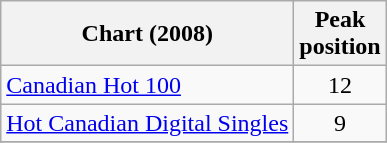<table class="wikitable">
<tr>
<th align="left">Chart (2008)</th>
<th align="left">Peak<br>position</th>
</tr>
<tr>
<td align="left"><a href='#'>Canadian Hot 100</a></td>
<td align="center">12</td>
</tr>
<tr>
<td align="left"><a href='#'>Hot Canadian Digital Singles</a></td>
<td align="center">9</td>
</tr>
<tr>
</tr>
</table>
